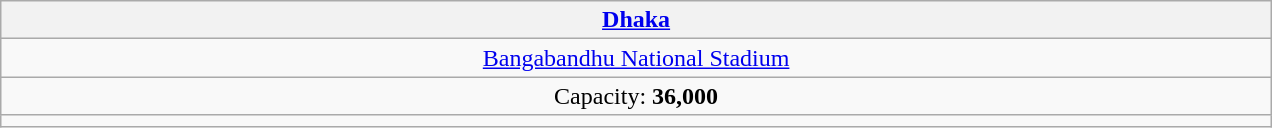<table class="wikitable" style=text-align:center;">
<tr>
<th width="25%"><a href='#'>Dhaka</a></th>
</tr>
<tr>
<td><a href='#'>Bangabandhu National Stadium</a></td>
</tr>
<tr>
<td>Capacity: <strong>36,000</strong></td>
</tr>
<tr>
<td></td>
</tr>
</table>
